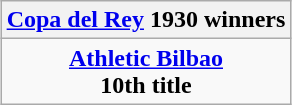<table class="wikitable" style="text-align: center; margin: 0 auto;">
<tr>
<th><a href='#'>Copa del Rey</a> 1930 winners</th>
</tr>
<tr>
<td><strong><a href='#'>Athletic Bilbao</a></strong><br><strong>10th title</strong></td>
</tr>
</table>
